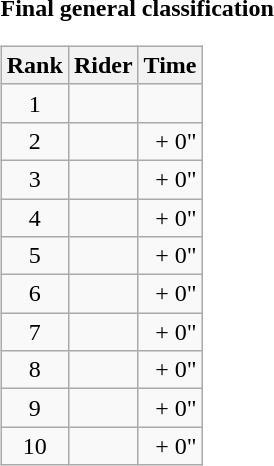<table>
<tr>
<td><strong>Final general classification</strong><br><table class="wikitable">
<tr>
<th scope="col">Rank</th>
<th scope="col">Rider</th>
<th scope="col">Time</th>
</tr>
<tr>
<td style="text-align:center;">1</td>
<td></td>
<td style="text-align:right;"></td>
</tr>
<tr>
<td style="text-align:center;">2</td>
<td></td>
<td style="text-align:right;">+ 0"</td>
</tr>
<tr>
<td style="text-align:center;">3</td>
<td></td>
<td style="text-align:right;">+ 0"</td>
</tr>
<tr>
<td style="text-align:center;">4</td>
<td></td>
<td style="text-align:right;">+ 0"</td>
</tr>
<tr>
<td style="text-align:center;">5</td>
<td></td>
<td style="text-align:right;">+ 0"</td>
</tr>
<tr>
<td style="text-align:center;">6</td>
<td></td>
<td style="text-align:right;">+ 0"</td>
</tr>
<tr>
<td style="text-align:center;">7</td>
<td></td>
<td style="text-align:right;">+ 0"</td>
</tr>
<tr>
<td style="text-align:center;">8</td>
<td></td>
<td style="text-align:right;">+ 0"</td>
</tr>
<tr>
<td style="text-align:center;">9</td>
<td></td>
<td style="text-align:right;">+ 0"</td>
</tr>
<tr>
<td style="text-align:center;">10</td>
<td></td>
<td style="text-align:right;">+ 0"</td>
</tr>
</table>
</td>
</tr>
</table>
